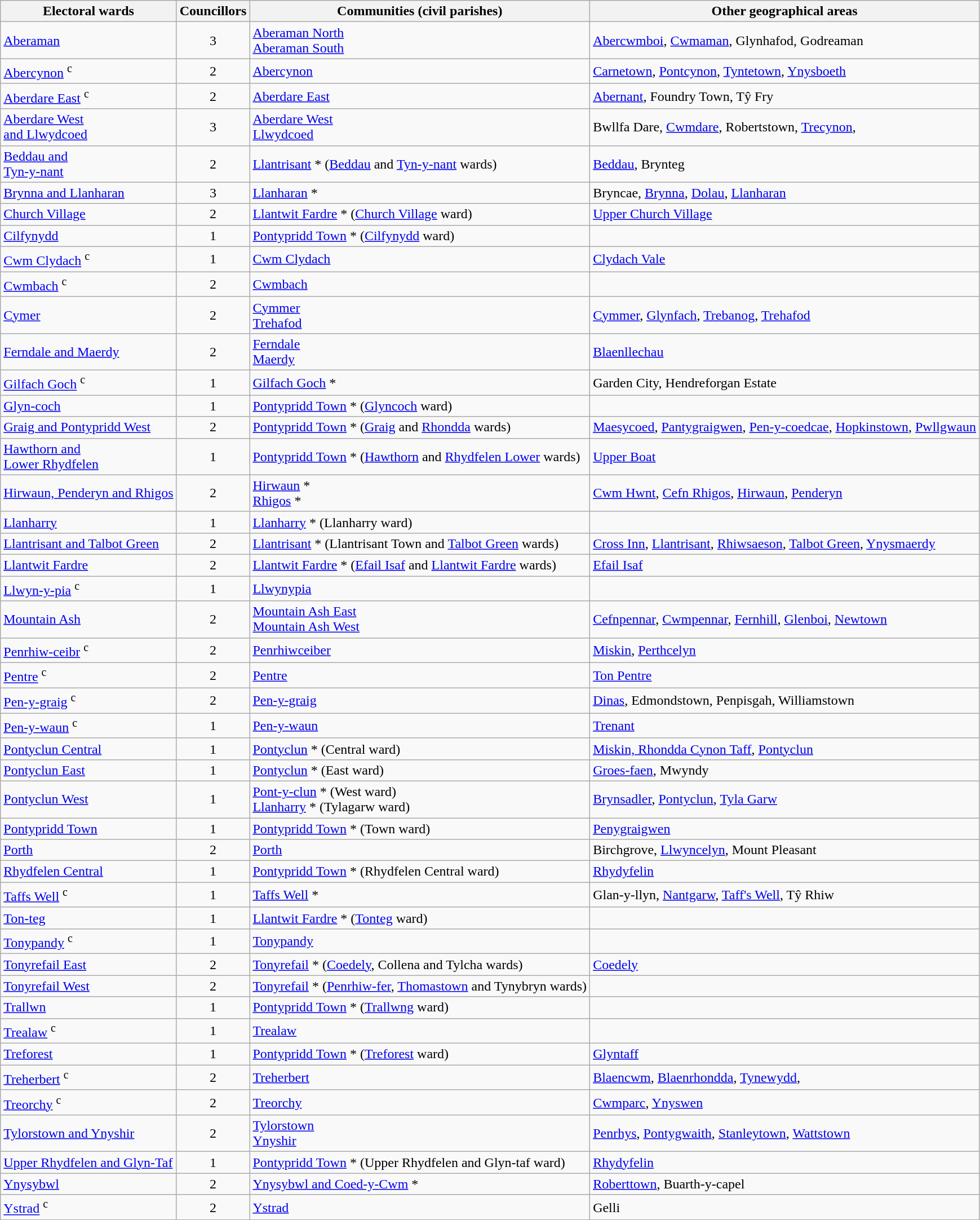<table class="wikitable">
<tr>
<th>Electoral wards</th>
<th>Councillors</th>
<th>Communities (civil parishes)</th>
<th>Other geographical areas</th>
</tr>
<tr>
<td><a href='#'>Aberaman</a></td>
<td align="center">3</td>
<td><a href='#'>Aberaman North</a><br><a href='#'>Aberaman South</a></td>
<td><a href='#'>Abercwmboi</a>, <a href='#'>Cwmaman</a>, Glynhafod, Godreaman</td>
</tr>
<tr>
<td><a href='#'>Abercynon</a> <sup>c</sup></td>
<td align="center">2</td>
<td><a href='#'>Abercynon</a></td>
<td><a href='#'>Carnetown</a>, <a href='#'>Pontcynon</a>, <a href='#'>Tyntetown</a>, <a href='#'>Ynysboeth</a></td>
</tr>
<tr>
<td><a href='#'>Aberdare East</a> <sup>c</sup></td>
<td align="center">2</td>
<td><a href='#'>Aberdare East</a></td>
<td><a href='#'>Abernant</a>, Foundry Town, Tŷ Fry</td>
</tr>
<tr>
<td><a href='#'>Aberdare West<br>and Llwydcoed</a></td>
<td align="center">3</td>
<td><a href='#'>Aberdare West</a><br><a href='#'>Llwydcoed</a></td>
<td>Bwllfa Dare, <a href='#'>Cwmdare</a>, Robertstown, <a href='#'>Trecynon</a>,</td>
</tr>
<tr>
<td><a href='#'>Beddau and<br>Tyn-y-nant</a></td>
<td align="center">2</td>
<td><a href='#'>Llantrisant</a> * (<a href='#'>Beddau</a> and <a href='#'>Tyn-y-nant</a> wards)</td>
<td><a href='#'>Beddau</a>, Brynteg</td>
</tr>
<tr>
<td><a href='#'>Brynna and Llanharan</a></td>
<td align="center">3</td>
<td><a href='#'>Llanharan</a> *</td>
<td>Bryncae, <a href='#'>Brynna</a>, <a href='#'>Dolau</a>, <a href='#'>Llanharan</a></td>
</tr>
<tr>
<td><a href='#'>Church Village</a></td>
<td align="center">2</td>
<td><a href='#'>Llantwit Fardre</a> * (<a href='#'>Church Village</a> ward)</td>
<td><a href='#'>Upper Church Village</a></td>
</tr>
<tr>
<td><a href='#'>Cilfynydd</a></td>
<td align="center">1</td>
<td><a href='#'>Pontypridd Town</a> * (<a href='#'>Cilfynydd</a> ward)</td>
<td></td>
</tr>
<tr>
<td><a href='#'>Cwm Clydach</a> <sup>c</sup></td>
<td align="center">1</td>
<td><a href='#'>Cwm Clydach</a></td>
<td><a href='#'>Clydach Vale</a></td>
</tr>
<tr>
<td><a href='#'>Cwmbach</a> <sup>c</sup></td>
<td align="center">2</td>
<td><a href='#'>Cwmbach</a></td>
<td></td>
</tr>
<tr>
<td><a href='#'>Cymer</a></td>
<td align="center">2</td>
<td><a href='#'>Cymmer</a><br><a href='#'>Trehafod</a></td>
<td><a href='#'>Cymmer</a>, <a href='#'>Glynfach</a>, <a href='#'>Trebanog</a>, <a href='#'>Trehafod</a></td>
</tr>
<tr>
<td><a href='#'>Ferndale and Maerdy</a></td>
<td align="center">2</td>
<td><a href='#'>Ferndale</a><br><a href='#'>Maerdy</a></td>
<td><a href='#'>Blaenllechau</a></td>
</tr>
<tr>
<td><a href='#'>Gilfach Goch</a> <sup>c</sup></td>
<td align="center">1</td>
<td><a href='#'>Gilfach Goch</a> *</td>
<td>Garden City, Hendreforgan Estate</td>
</tr>
<tr>
<td><a href='#'>Glyn-coch</a></td>
<td align="center">1</td>
<td><a href='#'>Pontypridd Town</a> * (<a href='#'>Glyncoch</a> ward)</td>
<td></td>
</tr>
<tr>
<td><a href='#'>Graig and Pontypridd West</a></td>
<td align="center">2</td>
<td><a href='#'>Pontypridd Town</a> * (<a href='#'>Graig</a> and <a href='#'>Rhondda</a> wards)</td>
<td><a href='#'>Maesycoed</a>, <a href='#'>Pantygraigwen</a>, <a href='#'>Pen-y-coedcae</a>, <a href='#'>Hopkinstown</a>, <a href='#'>Pwllgwaun</a></td>
</tr>
<tr>
<td><a href='#'>Hawthorn and<br>Lower Rhydfelen</a></td>
<td align="center">1</td>
<td><a href='#'>Pontypridd Town</a> * (<a href='#'>Hawthorn</a> and <a href='#'>Rhydfelen Lower</a> wards)</td>
<td><a href='#'>Upper Boat</a></td>
</tr>
<tr>
<td><a href='#'>Hirwaun, Penderyn and Rhigos</a></td>
<td align="center">2</td>
<td><a href='#'>Hirwaun</a> *<br><a href='#'>Rhigos</a> *</td>
<td><a href='#'>Cwm Hwnt</a>, <a href='#'>Cefn Rhigos</a>, <a href='#'>Hirwaun</a>, <a href='#'>Penderyn</a></td>
</tr>
<tr>
<td><a href='#'>Llanharry</a></td>
<td align="center">1</td>
<td><a href='#'>Llanharry</a> * (Llanharry ward)</td>
<td></td>
</tr>
<tr>
<td><a href='#'>Llantrisant and Talbot Green</a></td>
<td align="center">2</td>
<td><a href='#'>Llantrisant</a> * (Llantrisant Town  and <a href='#'>Talbot Green</a> wards)</td>
<td><a href='#'>Cross Inn</a>, <a href='#'>Llantrisant</a>, <a href='#'>Rhiwsaeson</a>, <a href='#'>Talbot Green</a>, <a href='#'>Ynysmaerdy</a></td>
</tr>
<tr>
<td><a href='#'>Llantwit Fardre</a></td>
<td align="center">2</td>
<td><a href='#'>Llantwit Fardre</a> * (<a href='#'>Efail Isaf</a> and <a href='#'>Llantwit Fardre</a> wards)</td>
<td><a href='#'>Efail Isaf</a></td>
</tr>
<tr>
<td><a href='#'>Llwyn-y-pia</a> <sup>c</sup></td>
<td align="center">1</td>
<td><a href='#'>Llwynypia</a></td>
<td></td>
</tr>
<tr>
<td><a href='#'>Mountain Ash</a></td>
<td align="center">2</td>
<td><a href='#'>Mountain Ash East</a><br><a href='#'>Mountain Ash West</a></td>
<td><a href='#'>Cefnpennar</a>, <a href='#'>Cwmpennar</a>, <a href='#'>Fernhill</a>, <a href='#'>Glenboi</a>, <a href='#'>Newtown</a></td>
</tr>
<tr>
<td><a href='#'>Penrhiw-ceibr</a> <sup>c</sup></td>
<td align="center">2</td>
<td><a href='#'>Penrhiwceiber</a></td>
<td><a href='#'>Miskin</a>, <a href='#'>Perthcelyn</a></td>
</tr>
<tr>
<td><a href='#'>Pentre</a> <sup>c</sup></td>
<td align="center">2</td>
<td><a href='#'>Pentre</a></td>
<td><a href='#'>Ton Pentre</a></td>
</tr>
<tr>
<td><a href='#'>Pen-y-graig</a> <sup>c</sup></td>
<td align="center">2</td>
<td><a href='#'>Pen-y-graig</a></td>
<td><a href='#'>Dinas</a>, Edmondstown, Penpisgah, Williamstown</td>
</tr>
<tr>
<td><a href='#'>Pen-y-waun</a> <sup>c</sup></td>
<td align="center">1</td>
<td><a href='#'>Pen-y-waun</a></td>
<td><a href='#'>Trenant</a></td>
</tr>
<tr>
<td><a href='#'>Pontyclun Central</a></td>
<td align="center">1</td>
<td><a href='#'>Pontyclun</a> * (Central ward)</td>
<td><a href='#'>Miskin, Rhondda Cynon Taff</a>, <a href='#'>Pontyclun</a></td>
</tr>
<tr>
<td><a href='#'>Pontyclun East</a></td>
<td align="center">1</td>
<td><a href='#'>Pontyclun</a> * (East ward)</td>
<td><a href='#'>Groes-faen</a>, Mwyndy</td>
</tr>
<tr>
<td><a href='#'>Pontyclun West</a></td>
<td align="center">1</td>
<td><a href='#'>Pont-y-clun</a> * (West ward)<br><a href='#'>Llanharry</a> * (Tylagarw ward)</td>
<td><a href='#'>Brynsadler</a>, <a href='#'>Pontyclun</a>, <a href='#'>Tyla Garw</a></td>
</tr>
<tr>
<td><a href='#'>Pontypridd Town</a></td>
<td align="center">1</td>
<td><a href='#'>Pontypridd Town</a> * (Town ward)</td>
<td><a href='#'>Penygraigwen</a></td>
</tr>
<tr>
<td><a href='#'>Porth</a></td>
<td align="center">2</td>
<td><a href='#'>Porth</a></td>
<td>Birchgrove, <a href='#'>Llwyncelyn</a>, Mount Pleasant</td>
</tr>
<tr>
<td><a href='#'>Rhydfelen Central</a></td>
<td align="center">1</td>
<td><a href='#'>Pontypridd Town</a> * (Rhydfelen Central ward)</td>
<td><a href='#'>Rhydyfelin</a></td>
</tr>
<tr>
<td><a href='#'>Taffs Well</a> <sup>c</sup></td>
<td align="center">1</td>
<td><a href='#'>Taffs Well</a> *</td>
<td>Glan-y-llyn, <a href='#'>Nantgarw</a>, <a href='#'>Taff's Well</a>, Tŷ Rhiw</td>
</tr>
<tr>
<td><a href='#'>Ton-teg</a></td>
<td align="center">1</td>
<td><a href='#'>Llantwit Fardre</a> * (<a href='#'>Tonteg</a> ward)</td>
<td></td>
</tr>
<tr>
<td><a href='#'>Tonypandy</a> <sup>c</sup></td>
<td align="center">1</td>
<td><a href='#'>Tonypandy</a></td>
<td></td>
</tr>
<tr>
<td><a href='#'>Tonyrefail East</a></td>
<td align="center">2</td>
<td><a href='#'>Tonyrefail</a> * (<a href='#'>Coedely</a>, Collena and Tylcha wards)</td>
<td><a href='#'>Coedely</a></td>
</tr>
<tr>
<td><a href='#'>Tonyrefail West</a></td>
<td align="center">2</td>
<td><a href='#'>Tonyrefail</a> * (<a href='#'>Penrhiw-fer</a>, <a href='#'>Thomastown</a> and Tynybryn wards)</td>
<td></td>
</tr>
<tr>
<td><a href='#'>Trallwn</a></td>
<td align="center">1</td>
<td><a href='#'>Pontypridd Town</a> * (<a href='#'>Trallwng</a> ward)</td>
<td></td>
</tr>
<tr>
<td><a href='#'>Trealaw</a> <sup>c</sup></td>
<td align="center">1</td>
<td><a href='#'>Trealaw</a></td>
<td></td>
</tr>
<tr>
<td><a href='#'>Treforest</a></td>
<td align="center">1</td>
<td><a href='#'>Pontypridd Town</a> * (<a href='#'>Treforest</a> ward)</td>
<td><a href='#'>Glyntaff</a></td>
</tr>
<tr>
<td><a href='#'>Treherbert</a> <sup>c</sup></td>
<td align="center">2</td>
<td><a href='#'>Treherbert</a></td>
<td><a href='#'>Blaencwm</a>, <a href='#'>Blaenrhondda</a>, <a href='#'>Tynewydd</a>,</td>
</tr>
<tr>
<td><a href='#'>Treorchy</a> <sup>c</sup></td>
<td align="center">2</td>
<td><a href='#'>Treorchy</a></td>
<td><a href='#'>Cwmparc</a>, <a href='#'>Ynyswen</a></td>
</tr>
<tr>
<td><a href='#'>Tylorstown and Ynyshir</a></td>
<td align="center">2</td>
<td><a href='#'>Tylorstown</a><br><a href='#'>Ynyshir</a></td>
<td><a href='#'>Penrhys</a>, <a href='#'>Pontygwaith</a>, <a href='#'>Stanleytown</a>, <a href='#'>Wattstown</a></td>
</tr>
<tr>
<td><a href='#'>Upper Rhydfelen and Glyn-Taf</a></td>
<td align="center">1</td>
<td><a href='#'>Pontypridd Town</a> * (Upper Rhydfelen and Glyn-taf ward)</td>
<td><a href='#'>Rhydyfelin</a></td>
</tr>
<tr>
<td><a href='#'>Ynysybwl</a></td>
<td align="center">2</td>
<td><a href='#'>Ynysybwl and Coed-y-Cwm</a> *</td>
<td><a href='#'>Roberttown</a>, Buarth-y-capel</td>
</tr>
<tr>
<td><a href='#'>Ystrad</a> <sup>c</sup></td>
<td align="center">2</td>
<td><a href='#'>Ystrad</a></td>
<td>Gelli</td>
</tr>
</table>
